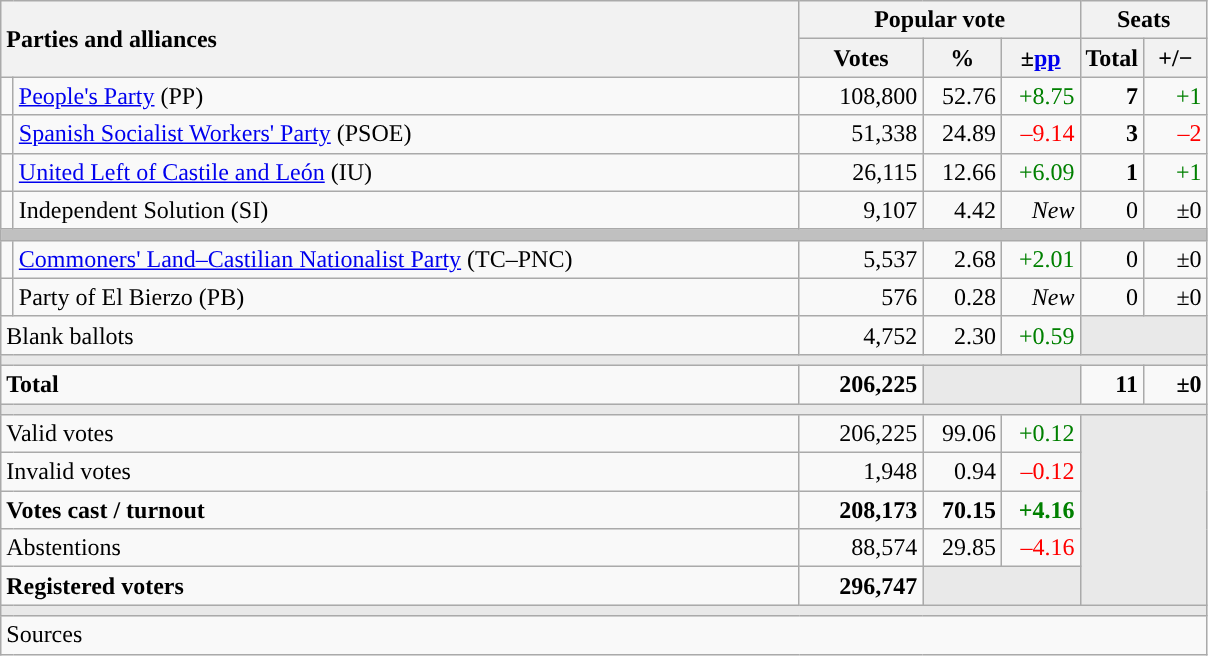<table class="wikitable" style="text-align:right;">
<tr>
<th style="text-align:left;" rowspan="2" colspan="2" width="525">Parties and alliances</th>
<th colspan="3">Popular vote</th>
<th colspan="2">Seats</th>
</tr>
<tr>
<th width="75">Votes</th>
<th width="45">%</th>
<th width="45">±<a href='#'>pp</a></th>
<th width="35">Total</th>
<th width="35">+/−</th>
</tr>
<tr>
<td width="1" style="color:inherit;background:"></td>
<td align="left"><a href='#'>People's Party</a> (PP)</td>
<td>108,800</td>
<td>52.76</td>
<td style="color:green;">+8.75</td>
<td><strong>7</strong></td>
<td style="color:green;">+1</td>
</tr>
<tr>
<td style="color:inherit;background:"></td>
<td align="left"><a href='#'>Spanish Socialist Workers' Party</a> (PSOE)</td>
<td>51,338</td>
<td>24.89</td>
<td style="color:red;">–9.14</td>
<td><strong>3</strong></td>
<td style="color:red;">–2</td>
</tr>
<tr>
<td style="color:inherit;background:"></td>
<td align="left"><a href='#'>United Left of Castile and León</a> (IU)</td>
<td>26,115</td>
<td>12.66</td>
<td style="color:green;">+6.09</td>
<td><strong>1</strong></td>
<td style="color:green;">+1</td>
</tr>
<tr>
<td style="color:inherit;background:"></td>
<td align="left">Independent Solution (SI)</td>
<td>9,107</td>
<td>4.42</td>
<td><em>New</em></td>
<td>0</td>
<td>±0</td>
</tr>
<tr>
<td colspan="7" bgcolor="#C0C0C0"></td>
</tr>
<tr>
<td style="color:inherit;background:"></td>
<td align="left"><a href='#'>Commoners' Land–Castilian Nationalist Party</a> (TC–PNC)</td>
<td>5,537</td>
<td>2.68</td>
<td style="color:green;">+2.01</td>
<td>0</td>
<td>±0</td>
</tr>
<tr>
<td style="color:inherit;background:"></td>
<td align="left">Party of El Bierzo (PB)</td>
<td>576</td>
<td>0.28</td>
<td><em>New</em></td>
<td>0</td>
<td>±0</td>
</tr>
<tr>
<td align="left" colspan="2">Blank ballots</td>
<td>4,752</td>
<td>2.30</td>
<td style="color:green;">+0.59</td>
<td bgcolor="#E9E9E9" colspan="2"></td>
</tr>
<tr>
<td colspan="7" bgcolor="#E9E9E9"></td>
</tr>
<tr style="font-weight:bold;">
<td align="left" colspan="2">Total</td>
<td>206,225</td>
<td bgcolor="#E9E9E9" colspan="2"></td>
<td>11</td>
<td>±0</td>
</tr>
<tr>
<td colspan="7" bgcolor="#E9E9E9"></td>
</tr>
<tr>
<td align="left" colspan="2">Valid votes</td>
<td>206,225</td>
<td>99.06</td>
<td style="color:green;">+0.12</td>
<td bgcolor="#E9E9E9" colspan="2" rowspan="5"></td>
</tr>
<tr>
<td align="left" colspan="2">Invalid votes</td>
<td>1,948</td>
<td>0.94</td>
<td style="color:red;">–0.12</td>
</tr>
<tr style="font-weight:bold;">
<td align="left" colspan="2">Votes cast / turnout</td>
<td>208,173</td>
<td>70.15</td>
<td style="color:green;">+4.16</td>
</tr>
<tr>
<td align="left" colspan="2">Abstentions</td>
<td>88,574</td>
<td>29.85</td>
<td style="color:red;">–4.16</td>
</tr>
<tr style="font-weight:bold;">
<td align="left" colspan="2">Registered voters</td>
<td>296,747</td>
<td bgcolor="#E9E9E9" colspan="2"></td>
</tr>
<tr>
<td colspan="7" bgcolor="#E9E9E9"></td>
</tr>
<tr>
<td align="left" colspan="7">Sources</td>
</tr>
</table>
